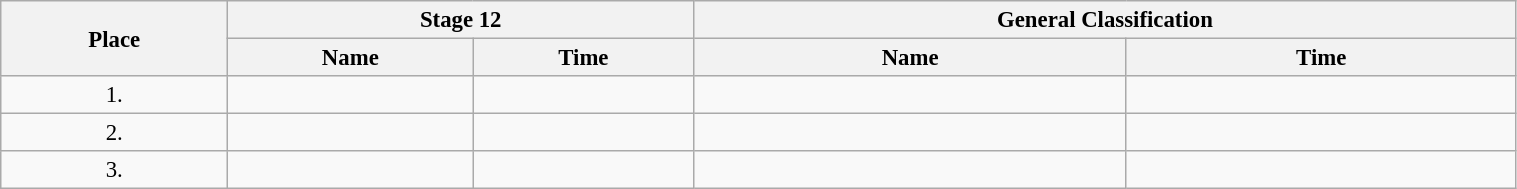<table class=wikitable style="font-size:95%" width="80%">
<tr>
<th rowspan="2">Place</th>
<th colspan="2">Stage 12</th>
<th colspan="2">General Classification</th>
</tr>
<tr>
<th>Name</th>
<th>Time</th>
<th>Name</th>
<th>Time</th>
</tr>
<tr>
<td align="center">1.</td>
<td></td>
<td></td>
<td></td>
<td></td>
</tr>
<tr>
<td align="center">2.</td>
<td></td>
<td></td>
<td></td>
<td></td>
</tr>
<tr>
<td align="center">3.</td>
<td></td>
<td></td>
<td></td>
<td></td>
</tr>
</table>
